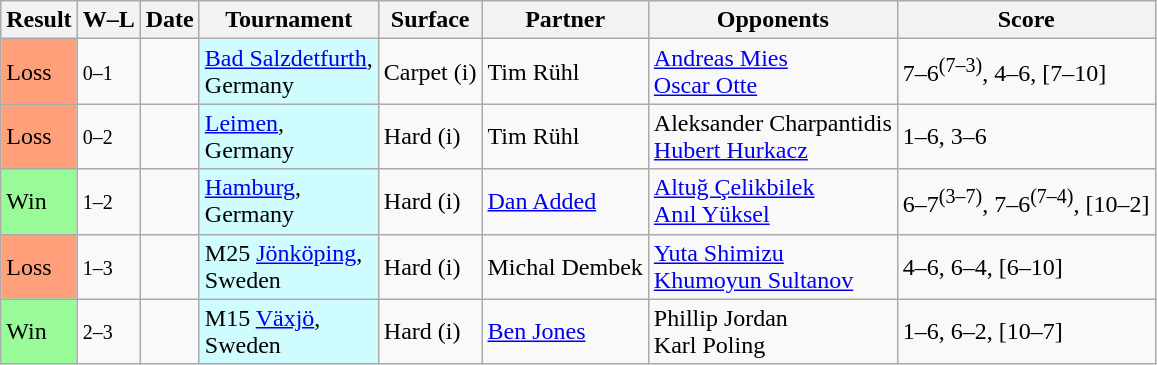<table class="sortable wikitable nowrap">
<tr>
<th>Result</th>
<th class="unsortable">W–L</th>
<th>Date</th>
<th>Tournament</th>
<th>Surface</th>
<th>Partner</th>
<th>Opponents</th>
<th class="unsortable">Score</th>
</tr>
<tr>
<td style="background:#ffa07a;">Loss</td>
<td><small>0–1</small></td>
<td></td>
<td bgcolor=cffcff><a href='#'>Bad Salzdetfurth</a>, <br> Germany</td>
<td>Carpet (i)</td>
<td> Tim Rühl</td>
<td> <a href='#'>Andreas Mies</a><br> <a href='#'>Oscar Otte</a></td>
<td>7–6<sup>(7–3)</sup>, 4–6, [7–10]</td>
</tr>
<tr>
<td style="background:#ffa07a;">Loss</td>
<td><small>0–2</small></td>
<td></td>
<td bgcolor=cffcff><a href='#'>Leimen</a>, <br> Germany</td>
<td>Hard (i)</td>
<td> Tim Rühl</td>
<td> Aleksander Charpantidis<br> <a href='#'>Hubert Hurkacz</a></td>
<td>1–6, 3–6</td>
</tr>
<tr>
<td style="background:#98fb98;">Win</td>
<td><small>1–2</small></td>
<td></td>
<td bgcolor=cffcff><a href='#'>Hamburg</a>, <br> Germany</td>
<td>Hard (i)</td>
<td> <a href='#'>Dan Added</a></td>
<td> <a href='#'>Altuğ Çelikbilek</a><br> <a href='#'>Anıl Yüksel</a></td>
<td>6–7<sup>(3–7)</sup>, 7–6<sup>(7–4)</sup>, [10–2]</td>
</tr>
<tr>
<td style="background:#ffa07a;">Loss</td>
<td><small>1–3</small></td>
<td></td>
<td bgcolor=cffcff>M25 <a href='#'>Jönköping</a>, <br> Sweden</td>
<td>Hard (i)</td>
<td> Michal Dembek</td>
<td> <a href='#'>Yuta Shimizu</a><br> <a href='#'>Khumoyun Sultanov</a></td>
<td>4–6, 6–4, [6–10]</td>
</tr>
<tr>
<td style="background:#98fb98;">Win</td>
<td><small>2–3</small></td>
<td></td>
<td bgcolor=cffcff>M15 <a href='#'>Växjö</a>, <br> Sweden</td>
<td>Hard (i)</td>
<td> <a href='#'>Ben Jones</a></td>
<td> Phillip Jordan<br> Karl Poling</td>
<td>1–6, 6–2, [10–7]</td>
</tr>
</table>
